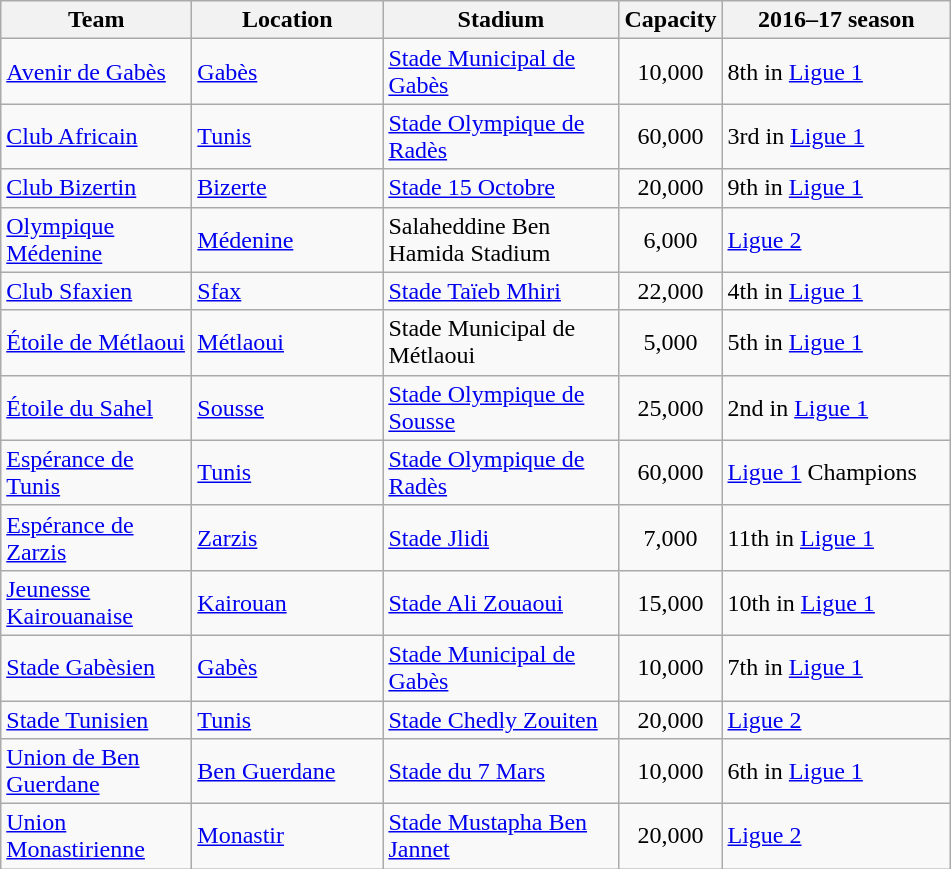<table class="wikitable sortable">
<tr>
<th width="120px">Team</th>
<th width="120px">Location</th>
<th width="150px">Stadium</th>
<th>Capacity</th>
<th width="145px">2016–17 season</th>
</tr>
<tr>
<td><a href='#'>Avenir de Gabès</a></td>
<td><a href='#'>Gabès</a></td>
<td><a href='#'>Stade Municipal de Gabès</a></td>
<td align="center">10,000</td>
<td>8th in <a href='#'>Ligue 1</a></td>
</tr>
<tr>
<td><a href='#'>Club Africain</a></td>
<td><a href='#'>Tunis</a></td>
<td><a href='#'>Stade Olympique de Radès</a></td>
<td align="center">60,000</td>
<td>3rd in <a href='#'>Ligue 1</a></td>
</tr>
<tr>
<td><a href='#'>Club Bizertin</a></td>
<td><a href='#'>Bizerte</a></td>
<td><a href='#'>Stade 15 Octobre</a></td>
<td align="center">20,000</td>
<td>9th in <a href='#'>Ligue 1</a></td>
</tr>
<tr>
<td><a href='#'>Olympique Médenine</a></td>
<td><a href='#'>Médenine</a></td>
<td>Salaheddine Ben Hamida Stadium</td>
<td align="center">6,000</td>
<td><a href='#'>Ligue 2</a></td>
</tr>
<tr>
<td><a href='#'>Club Sfaxien</a></td>
<td><a href='#'>Sfax</a></td>
<td><a href='#'>Stade Taïeb Mhiri</a></td>
<td align="center">22,000</td>
<td>4th in <a href='#'>Ligue 1</a></td>
</tr>
<tr>
<td><a href='#'>Étoile de Métlaoui</a></td>
<td><a href='#'>Métlaoui</a></td>
<td>Stade Municipal de Métlaoui</td>
<td align="center">5,000</td>
<td>5th in <a href='#'>Ligue 1</a></td>
</tr>
<tr>
<td><a href='#'>Étoile du Sahel</a></td>
<td><a href='#'>Sousse</a></td>
<td><a href='#'>Stade Olympique de Sousse</a></td>
<td align="center">25,000</td>
<td>2nd in <a href='#'>Ligue 1</a></td>
</tr>
<tr>
<td><a href='#'>Espérance de Tunis</a></td>
<td><a href='#'>Tunis</a></td>
<td><a href='#'>Stade Olympique de Radès</a></td>
<td align="center">60,000</td>
<td><a href='#'>Ligue 1</a> Champions</td>
</tr>
<tr>
<td><a href='#'>Espérance de Zarzis</a></td>
<td><a href='#'>Zarzis</a></td>
<td><a href='#'>Stade Jlidi</a></td>
<td align="center">7,000</td>
<td>11th in <a href='#'>Ligue 1</a></td>
</tr>
<tr>
<td><a href='#'>Jeunesse Kairouanaise</a></td>
<td><a href='#'>Kairouan</a></td>
<td><a href='#'>Stade Ali Zouaoui</a></td>
<td align="center">15,000</td>
<td>10th in <a href='#'>Ligue 1</a></td>
</tr>
<tr>
<td><a href='#'>Stade Gabèsien</a></td>
<td><a href='#'>Gabès</a></td>
<td><a href='#'>Stade Municipal de Gabès</a></td>
<td align="center">10,000</td>
<td>7th in <a href='#'>Ligue 1</a></td>
</tr>
<tr>
<td><a href='#'>Stade Tunisien</a></td>
<td><a href='#'>Tunis</a></td>
<td><a href='#'>Stade Chedly Zouiten</a></td>
<td align="center">20,000</td>
<td><a href='#'>Ligue 2</a></td>
</tr>
<tr>
<td><a href='#'>Union de Ben Guerdane</a></td>
<td><a href='#'>Ben Guerdane</a></td>
<td><a href='#'>Stade du 7 Mars</a></td>
<td align="center">10,000</td>
<td>6th in <a href='#'>Ligue 1</a></td>
</tr>
<tr>
<td><a href='#'>Union Monastirienne</a></td>
<td><a href='#'>Monastir</a></td>
<td><a href='#'>Stade Mustapha Ben Jannet</a></td>
<td align="center">20,000</td>
<td><a href='#'>Ligue 2</a></td>
</tr>
</table>
